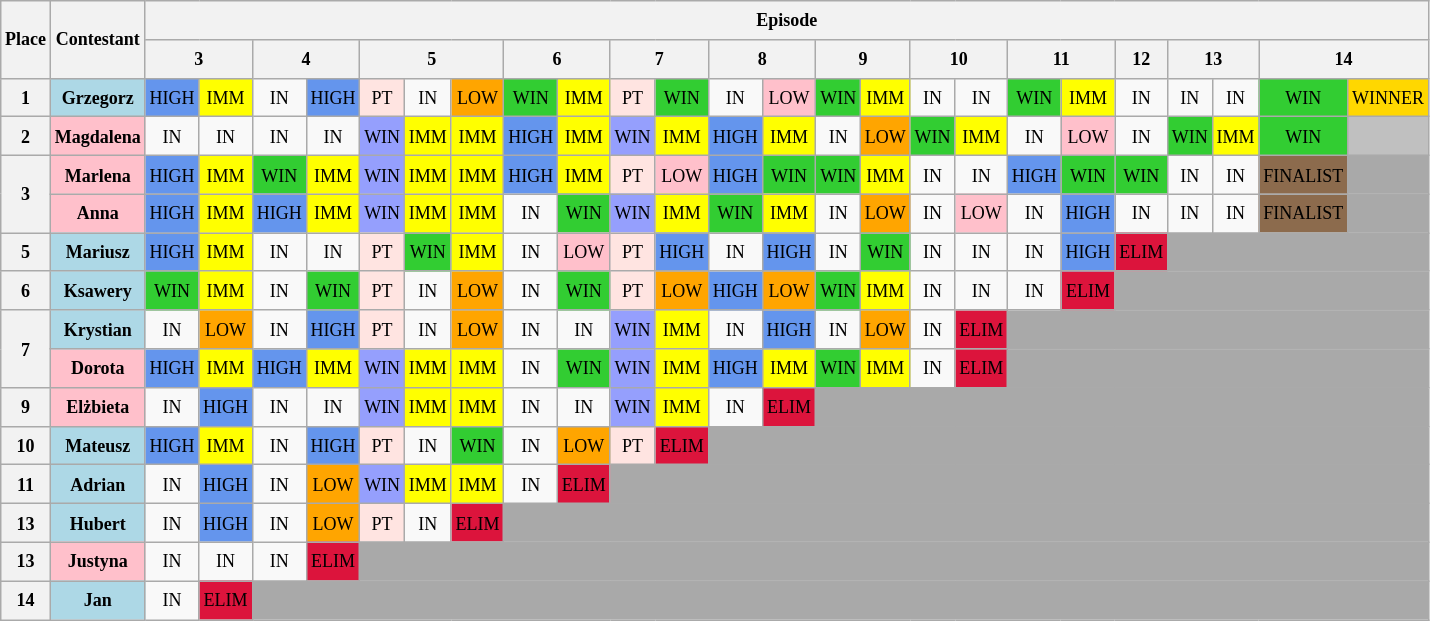<table class="wikitable" style="text-align: center; font-size: 9pt; line-height:20px;">
<tr>
<th rowspan="2">Place</th>
<th rowspan="2">Contestant</th>
<th colspan="24">Episode</th>
</tr>
<tr>
<th colspan="2">3</th>
<th colspan="2">4</th>
<th colspan="3">5</th>
<th colspan="2">6</th>
<th colspan="2">7</th>
<th colspan="2">8</th>
<th colspan="2">9</th>
<th colspan="2">10</th>
<th colspan="2">11</th>
<th colspan="1">12</th>
<th colspan="2">13</th>
<th colspan="2">14</th>
</tr>
<tr>
<th>1</th>
<th style="background:lightblue">Grzegorz</th>
<td bgcolor=cornflowerblue>HIGH</td>
<td bgcolor=yellow>IMM</td>
<td>IN</td>
<td bgcolor=cornflowerblue>HIGH</td>
<td bgcolor=mistyrose>PT</td>
<td>IN</td>
<td bgcolor=orange>LOW</td>
<td bgcolor=limegreen>WIN</td>
<td bgcolor=yellow>IMM</td>
<td bgcolor=mistyrose>PT</td>
<td bgcolor=limegreen>WIN</td>
<td>IN</td>
<td bgcolor=pink>LOW</td>
<td bgcolor=limegreen>WIN</td>
<td bgcolor=yellow>IMM</td>
<td>IN</td>
<td>IN</td>
<td bgcolor=limegreen>WIN</td>
<td bgcolor=yellow>IMM</td>
<td>IN</td>
<td>IN</td>
<td>IN</td>
<td bgcolor=limegreen>WIN</td>
<td bgcolor=gold>WINNER</td>
</tr>
<tr>
<th>2</th>
<th style="background:pink">Magdalena</th>
<td>IN</td>
<td>IN</td>
<td>IN</td>
<td>IN</td>
<td bgcolor=#959FFD>WIN</td>
<td bgcolor=yellow>IMM</td>
<td bgcolor=yellow>IMM</td>
<td bgcolor=cornflowerblue>HIGH</td>
<td bgcolor=yellow>IMM</td>
<td bgcolor=#959FFD>WIN</td>
<td bgcolor=yellow>IMM</td>
<td bgcolor=cornflowerblue>HIGH</td>
<td bgcolor=yellow>IMM</td>
<td>IN</td>
<td bgcolor=orange>LOW</td>
<td bgcolor=limegreen>WIN</td>
<td bgcolor=yellow>IMM</td>
<td>IN</td>
<td bgcolor=pink>LOW</td>
<td>IN</td>
<td bgcolor=limegreen>WIN</td>
<td bgcolor=yellow>IMM</td>
<td bgcolor=limegreen>WIN</td>
<td bgcolor=silver></td>
</tr>
<tr>
<th rowspan="2">3</th>
<th style="background:pink">Marlena</th>
<td bgcolor=cornflowerblue>HIGH</td>
<td bgcolor=yellow>IMM</td>
<td bgcolor=limegreen>WIN</td>
<td bgcolor=yellow>IMM</td>
<td bgcolor=#959FFD>WIN</td>
<td bgcolor=yellow>IMM</td>
<td bgcolor=yellow>IMM</td>
<td bgcolor=cornflowerblue>HIGH</td>
<td bgcolor=yellow>IMM</td>
<td bgcolor=mistyrose>PT</td>
<td bgcolor=pink>LOW</td>
<td bgcolor=cornflowerblue>HIGH</td>
<td bgcolor=limegreen>WIN</td>
<td bgcolor=limegreen>WIN</td>
<td bgcolor=yellow>IMM</td>
<td>IN</td>
<td>IN</td>
<td bgcolor=cornflowerblue>HIGH</td>
<td bgcolor=limegreen>WIN</td>
<td bgcolor=limegreen>WIN</td>
<td>IN</td>
<td>IN</td>
<td bgcolor=#8c6b4d>FINALIST</td>
<td colspan="1" bgcolor=darkgrey></td>
</tr>
<tr>
<th style="background:pink">Anna</th>
<td bgcolor=cornflowerblue>HIGH</td>
<td bgcolor=yellow>IMM</td>
<td bgcolor=cornflowerblue>HIGH</td>
<td bgcolor=yellow>IMM</td>
<td bgcolor=#959FFD>WIN</td>
<td bgcolor=yellow>IMM</td>
<td bgcolor=yellow>IMM</td>
<td>IN</td>
<td bgcolor=limegreen>WIN</td>
<td bgcolor=#959FFD>WIN</td>
<td bgcolor=yellow>IMM</td>
<td bgcolor=limegreen>WIN</td>
<td bgcolor=yellow>IMM</td>
<td>IN</td>
<td bgcolor=orange>LOW</td>
<td>IN</td>
<td bgcolor=pink>LOW</td>
<td>IN</td>
<td bgcolor=cornflowerblue>HIGH</td>
<td>IN</td>
<td>IN</td>
<td>IN</td>
<td bgcolor=#8c6b4d>FINALIST</td>
<td colspan="1" bgcolor=darkgrey></td>
</tr>
<tr>
<th>5</th>
<th style="background:lightblue">Mariusz</th>
<td bgcolor=cornflowerblue>HIGH</td>
<td bgcolor=yellow>IMM</td>
<td>IN</td>
<td>IN</td>
<td bgcolor=mistyrose>PT</td>
<td bgcolor=limegreen>WIN</td>
<td bgcolor=yellow>IMM</td>
<td>IN</td>
<td bgcolor=pink>LOW</td>
<td bgcolor=mistyrose>PT</td>
<td bgcolor=cornflowerblue>HIGH</td>
<td>IN</td>
<td bgcolor=cornflowerblue>HIGH</td>
<td>IN</td>
<td bgcolor=limegreen>WIN</td>
<td>IN</td>
<td>IN</td>
<td>IN</td>
<td bgcolor=cornflowerblue>HIGH</td>
<td bgcolor=crimson>ELIM</td>
<td colspan="4" bgcolor=darkgrey></td>
</tr>
<tr>
<th>6</th>
<th style="background:lightblue">Ksawery</th>
<td bgcolor=limegreen>WIN</td>
<td bgcolor=yellow>IMM</td>
<td>IN</td>
<td bgcolor=limegreen>WIN</td>
<td bgcolor=mistyrose>PT</td>
<td>IN</td>
<td bgcolor=orange>LOW</td>
<td>IN</td>
<td bgcolor=limegreen>WIN</td>
<td bgcolor=mistyrose>PT</td>
<td bgcolor=orange>LOW</td>
<td bgcolor=cornflowerblue>HIGH</td>
<td bgcolor=orange>LOW</td>
<td bgcolor=limegreen>WIN</td>
<td bgcolor=yellow>IMM</td>
<td>IN</td>
<td>IN</td>
<td>IN</td>
<td bgcolor=crimson>ELIM</td>
<td colspan="5" bgcolor=darkgrey></td>
</tr>
<tr>
<th rowspan="2">7</th>
<th style="background:lightblue">Krystian</th>
<td>IN</td>
<td bgcolor=orange>LOW</td>
<td>IN</td>
<td bgcolor=cornflowerblue>HIGH</td>
<td bgcolor=mistyrose>PT</td>
<td>IN</td>
<td bgcolor=orange>LOW</td>
<td>IN</td>
<td>IN</td>
<td bgcolor=#959FFD>WIN</td>
<td bgcolor=yellow>IMM</td>
<td>IN</td>
<td bgcolor=cornflowerblue>HIGH</td>
<td>IN</td>
<td bgcolor=orange>LOW</td>
<td>IN</td>
<td bgcolor=crimson>ELIM</td>
<td colspan="7" bgcolor=darkgrey></td>
</tr>
<tr>
<th style="background:pink">Dorota</th>
<td bgcolor=cornflowerblue>HIGH</td>
<td bgcolor=yellow>IMM</td>
<td bgcolor=cornflowerblue>HIGH</td>
<td bgcolor=yellow>IMM</td>
<td bgcolor=#959FFD>WIN</td>
<td bgcolor=yellow>IMM</td>
<td bgcolor=yellow>IMM</td>
<td>IN</td>
<td bgcolor=limegreen>WIN</td>
<td bgcolor=#959FFD>WIN</td>
<td bgcolor=yellow>IMM</td>
<td bgcolor=cornflowerblue>HIGH</td>
<td bgcolor=yellow>IMM</td>
<td bgcolor=limegreen>WIN</td>
<td bgcolor=yellow>IMM</td>
<td>IN</td>
<td bgcolor=crimson>ELIM</td>
<td colspan="7" bgcolor=darkgrey></td>
</tr>
<tr>
<th>9</th>
<th style="background:pink">Elżbieta</th>
<td>IN</td>
<td bgcolor=cornflowerblue>HIGH</td>
<td>IN</td>
<td>IN</td>
<td bgcolor=#959FFD>WIN</td>
<td bgcolor=yellow>IMM</td>
<td bgcolor=yellow>IMM</td>
<td>IN</td>
<td>IN</td>
<td bgcolor=#959FFD>WIN</td>
<td bgcolor=yellow>IMM</td>
<td>IN</td>
<td bgcolor=crimson>ELIM</td>
<td colspan="11" bgcolor=darkgrey></td>
</tr>
<tr>
<th>10</th>
<th style="background:lightblue">Mateusz</th>
<td bgcolor=cornflowerblue>HIGH</td>
<td bgcolor=yellow>IMM</td>
<td>IN</td>
<td bgcolor=cornflowerblue>HIGH</td>
<td bgcolor=mistyrose>PT</td>
<td>IN</td>
<td bgcolor=limegreen>WIN</td>
<td>IN</td>
<td bgcolor=orange>LOW</td>
<td bgcolor=mistyrose>PT</td>
<td bgcolor=crimson>ELIM</td>
<td colspan="13" bgcolor=darkgrey></td>
</tr>
<tr>
<th>11</th>
<th style="background:lightblue">Adrian</th>
<td>IN</td>
<td bgcolor=cornflowerblue>HIGH</td>
<td>IN</td>
<td bgcolor=orange>LOW</td>
<td bgcolor=#959FFD>WIN</td>
<td bgcolor=yellow>IMM</td>
<td bgcolor=yellow>IMM</td>
<td>IN</td>
<td bgcolor=crimson>ELIM</td>
<td colspan="15" bgcolor=darkgrey></td>
</tr>
<tr>
<th>13</th>
<th style="background:lightblue">Hubert</th>
<td>IN</td>
<td bgcolor=cornflowerblue>HIGH</td>
<td>IN</td>
<td bgcolor=orange>LOW</td>
<td bgcolor=mistyrose>PT</td>
<td>IN</td>
<td bgcolor=crimson>ELIM</td>
<td colspan="17" bgcolor=darkgrey></td>
</tr>
<tr>
<th>13</th>
<th style="background:pink">Justyna</th>
<td>IN</td>
<td>IN</td>
<td>IN</td>
<td bgcolor=crimson>ELIM</td>
<td colspan="20" bgcolor=darkgrey></td>
</tr>
<tr>
<th>14</th>
<th style="background:lightblue">Jan</th>
<td>IN</td>
<td bgcolor=crimson>ELIM</td>
<td colspan="22" bgcolor=darkgrey></td>
</tr>
</table>
